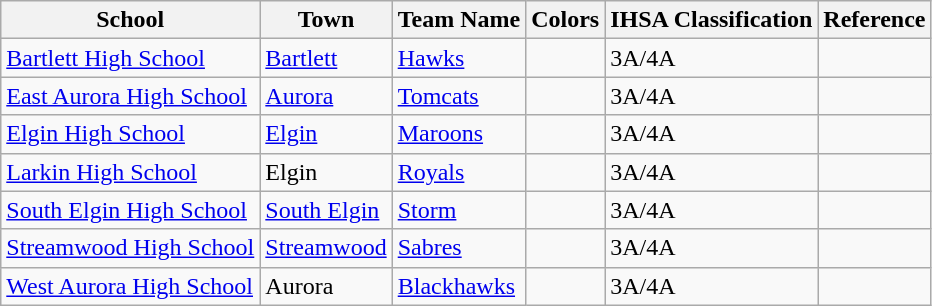<table class="wikitable">
<tr>
<th>School</th>
<th>Town</th>
<th>Team Name</th>
<th>Colors</th>
<th>IHSA Classification</th>
<th>Reference</th>
</tr>
<tr>
<td><a href='#'>Bartlett High School</a></td>
<td><a href='#'>Bartlett</a></td>
<td><a href='#'>Hawks</a></td>
<td>  </td>
<td>3A/4A</td>
<td></td>
</tr>
<tr>
<td><a href='#'>East Aurora High School</a></td>
<td><a href='#'>Aurora</a></td>
<td><a href='#'>Tomcats</a></td>
<td> </td>
<td>3A/4A</td>
<td></td>
</tr>
<tr>
<td><a href='#'>Elgin High School</a></td>
<td><a href='#'>Elgin</a></td>
<td><a href='#'>Maroons</a></td>
<td> </td>
<td>3A/4A</td>
<td></td>
</tr>
<tr>
<td><a href='#'>Larkin High School</a></td>
<td>Elgin</td>
<td><a href='#'>Royals</a></td>
<td> </td>
<td>3A/4A</td>
<td></td>
</tr>
<tr>
<td><a href='#'>South Elgin High School</a></td>
<td><a href='#'>South Elgin</a></td>
<td><a href='#'>Storm</a></td>
<td>  </td>
<td>3A/4A</td>
<td></td>
</tr>
<tr>
<td><a href='#'>Streamwood High School</a></td>
<td><a href='#'>Streamwood</a></td>
<td><a href='#'>Sabres</a></td>
<td> </td>
<td>3A/4A</td>
<td></td>
</tr>
<tr>
<td><a href='#'>West Aurora High School</a></td>
<td>Aurora</td>
<td><a href='#'>Blackhawks</a></td>
<td> </td>
<td>3A/4A</td>
<td></td>
</tr>
</table>
